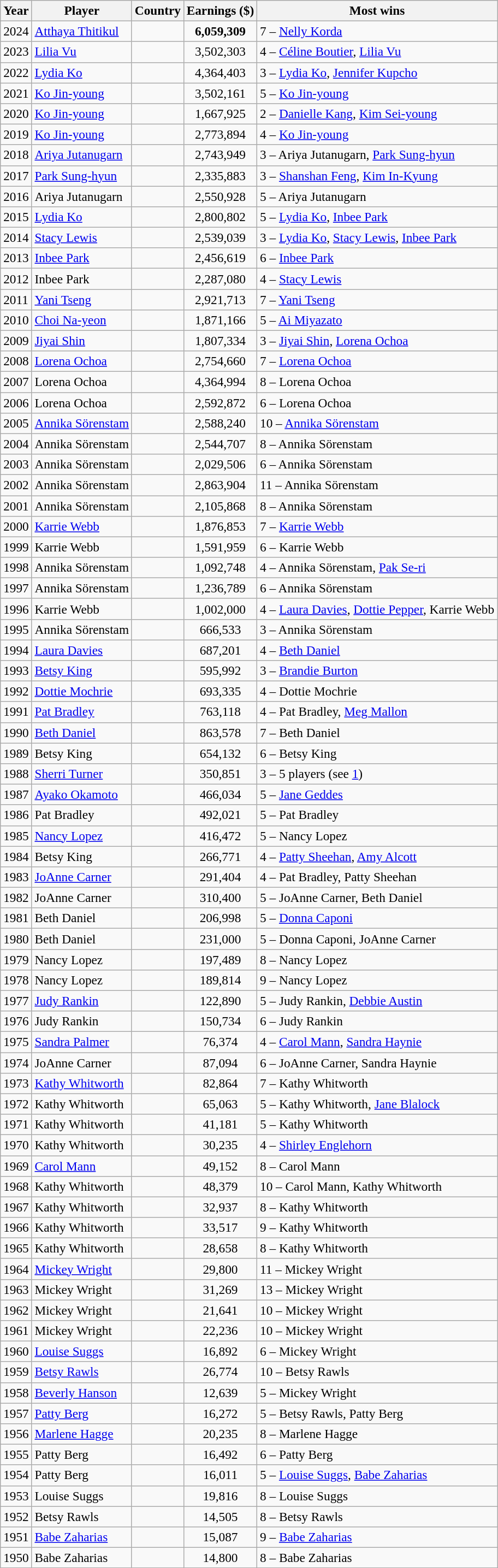<table class="wikitable" style="font-size:97%;">
<tr>
<th>Year</th>
<th>Player</th>
<th>Country</th>
<th>Earnings ($)</th>
<th>Most wins</th>
</tr>
<tr>
<td>2024</td>
<td><a href='#'>Atthaya Thitikul</a></td>
<td></td>
<td align=center><strong>6,059,309</strong></td>
<td>7 – <a href='#'>Nelly Korda</a></td>
</tr>
<tr>
<td>2023</td>
<td><a href='#'>Lilia Vu</a></td>
<td></td>
<td align=center>3,502,303</td>
<td>4 – <a href='#'>Céline Boutier</a>, <a href='#'>Lilia Vu</a></td>
</tr>
<tr>
<td>2022</td>
<td><a href='#'>Lydia Ko</a></td>
<td></td>
<td align=center>4,364,403</td>
<td>3 – <a href='#'>Lydia Ko</a>, <a href='#'>Jennifer Kupcho</a></td>
</tr>
<tr>
<td>2021</td>
<td><a href='#'>Ko Jin-young</a></td>
<td></td>
<td align=center>3,502,161</td>
<td>5 – <a href='#'>Ko Jin-young</a></td>
</tr>
<tr>
<td>2020</td>
<td><a href='#'>Ko Jin-young</a></td>
<td></td>
<td align=center>1,667,925</td>
<td>2 – <a href='#'>Danielle Kang</a>, <a href='#'>Kim Sei-young</a></td>
</tr>
<tr>
<td>2019</td>
<td><a href='#'>Ko Jin-young</a></td>
<td></td>
<td align=center>2,773,894</td>
<td>4 – <a href='#'>Ko Jin-young</a></td>
</tr>
<tr>
<td>2018</td>
<td><a href='#'>Ariya Jutanugarn</a></td>
<td></td>
<td align=center>2,743,949</td>
<td>3 – Ariya Jutanugarn, <a href='#'>Park Sung-hyun</a></td>
</tr>
<tr>
<td>2017</td>
<td><a href='#'>Park Sung-hyun</a></td>
<td></td>
<td align=center>2,335,883</td>
<td>3 – <a href='#'>Shanshan Feng</a>, <a href='#'>Kim In-Kyung</a></td>
</tr>
<tr>
<td>2016</td>
<td>Ariya Jutanugarn</td>
<td></td>
<td align=center>2,550,928</td>
<td>5 – Ariya Jutanugarn</td>
</tr>
<tr>
<td>2015</td>
<td><a href='#'>Lydia Ko</a></td>
<td></td>
<td align=center>2,800,802</td>
<td>5 – <a href='#'>Lydia Ko</a>, <a href='#'>Inbee Park</a></td>
</tr>
<tr>
<td>2014</td>
<td><a href='#'>Stacy Lewis</a></td>
<td></td>
<td align=center>2,539,039</td>
<td>3 – <a href='#'>Lydia Ko</a>, <a href='#'>Stacy Lewis</a>, <a href='#'>Inbee Park</a></td>
</tr>
<tr>
<td>2013</td>
<td><a href='#'>Inbee Park</a></td>
<td></td>
<td align=center>2,456,619</td>
<td>6 – <a href='#'>Inbee Park</a></td>
</tr>
<tr>
<td>2012</td>
<td>Inbee Park</td>
<td></td>
<td align=center>2,287,080</td>
<td>4 – <a href='#'>Stacy Lewis</a></td>
</tr>
<tr>
<td>2011</td>
<td><a href='#'>Yani Tseng</a></td>
<td></td>
<td align=center>2,921,713</td>
<td>7 – <a href='#'>Yani Tseng</a></td>
</tr>
<tr>
<td>2010</td>
<td><a href='#'>Choi Na-yeon</a></td>
<td></td>
<td align=center>1,871,166</td>
<td>5 – <a href='#'>Ai Miyazato</a></td>
</tr>
<tr>
<td>2009</td>
<td><a href='#'>Jiyai Shin</a></td>
<td></td>
<td align=center>1,807,334</td>
<td>3 – <a href='#'>Jiyai Shin</a>, <a href='#'>Lorena Ochoa</a></td>
</tr>
<tr>
<td>2008</td>
<td><a href='#'>Lorena Ochoa</a></td>
<td></td>
<td align=center>2,754,660</td>
<td>7 – <a href='#'>Lorena Ochoa</a></td>
</tr>
<tr>
<td>2007</td>
<td>Lorena Ochoa</td>
<td></td>
<td align=center>4,364,994</td>
<td>8 – Lorena Ochoa</td>
</tr>
<tr>
<td>2006</td>
<td>Lorena Ochoa</td>
<td></td>
<td align=center>2,592,872</td>
<td>6 – Lorena Ochoa</td>
</tr>
<tr>
<td>2005</td>
<td><a href='#'>Annika Sörenstam</a></td>
<td></td>
<td align=center>2,588,240</td>
<td>10 – <a href='#'>Annika Sörenstam</a></td>
</tr>
<tr>
<td>2004</td>
<td>Annika Sörenstam</td>
<td></td>
<td align=center>2,544,707</td>
<td>8 – Annika Sörenstam</td>
</tr>
<tr>
<td>2003</td>
<td>Annika Sörenstam</td>
<td></td>
<td align=center>2,029,506</td>
<td>6 – Annika Sörenstam</td>
</tr>
<tr>
<td>2002</td>
<td>Annika Sörenstam</td>
<td></td>
<td align=center>2,863,904</td>
<td>11 – Annika Sörenstam</td>
</tr>
<tr>
<td>2001</td>
<td>Annika Sörenstam</td>
<td></td>
<td align=center>2,105,868</td>
<td>8 – Annika Sörenstam</td>
</tr>
<tr>
<td>2000</td>
<td><a href='#'>Karrie Webb</a></td>
<td></td>
<td align=center>1,876,853</td>
<td>7 – <a href='#'>Karrie Webb</a></td>
</tr>
<tr>
<td>1999</td>
<td>Karrie Webb</td>
<td></td>
<td align=center>1,591,959</td>
<td>6 – Karrie Webb</td>
</tr>
<tr>
<td>1998</td>
<td>Annika Sörenstam</td>
<td></td>
<td align=center>1,092,748</td>
<td>4 – Annika Sörenstam, <a href='#'>Pak Se-ri</a></td>
</tr>
<tr>
<td>1997</td>
<td>Annika Sörenstam</td>
<td></td>
<td align=center>1,236,789</td>
<td>6 – Annika Sörenstam</td>
</tr>
<tr>
<td>1996</td>
<td>Karrie Webb</td>
<td></td>
<td align=center>1,002,000</td>
<td>4 – <a href='#'>Laura Davies</a>, <a href='#'>Dottie Pepper</a>, Karrie Webb</td>
</tr>
<tr>
<td>1995</td>
<td>Annika Sörenstam</td>
<td></td>
<td align=center>666,533</td>
<td>3 – Annika Sörenstam</td>
</tr>
<tr>
<td>1994</td>
<td><a href='#'>Laura Davies</a></td>
<td></td>
<td align=center>687,201</td>
<td>4 – <a href='#'>Beth Daniel</a></td>
</tr>
<tr>
<td>1993</td>
<td><a href='#'>Betsy King</a></td>
<td></td>
<td align=center>595,992</td>
<td>3 – <a href='#'>Brandie Burton</a></td>
</tr>
<tr>
<td>1992</td>
<td><a href='#'>Dottie Mochrie</a></td>
<td></td>
<td align=center>693,335</td>
<td>4 – Dottie Mochrie</td>
</tr>
<tr>
<td>1991</td>
<td><a href='#'>Pat Bradley</a></td>
<td></td>
<td align=center>763,118</td>
<td>4 – Pat Bradley, <a href='#'>Meg Mallon</a></td>
</tr>
<tr>
<td>1990</td>
<td><a href='#'>Beth Daniel</a></td>
<td></td>
<td align=center>863,578</td>
<td>7 – Beth Daniel</td>
</tr>
<tr>
<td>1989</td>
<td>Betsy King</td>
<td></td>
<td align=center>654,132</td>
<td>6 – Betsy King</td>
</tr>
<tr>
<td>1988</td>
<td><a href='#'>Sherri Turner</a></td>
<td></td>
<td align=center>350,851</td>
<td>3 – 5 players (see <a href='#'>1</a>)</td>
</tr>
<tr>
<td>1987</td>
<td><a href='#'>Ayako Okamoto</a></td>
<td></td>
<td align=center>466,034</td>
<td>5 – <a href='#'>Jane Geddes</a></td>
</tr>
<tr>
<td>1986</td>
<td>Pat Bradley</td>
<td></td>
<td align=center>492,021</td>
<td>5 – Pat Bradley</td>
</tr>
<tr>
<td>1985</td>
<td><a href='#'>Nancy Lopez</a></td>
<td></td>
<td align=center>416,472</td>
<td>5 – Nancy Lopez</td>
</tr>
<tr>
<td>1984</td>
<td>Betsy King</td>
<td></td>
<td align=center>266,771</td>
<td>4 – <a href='#'>Patty Sheehan</a>, <a href='#'>Amy Alcott</a></td>
</tr>
<tr>
<td>1983</td>
<td><a href='#'>JoAnne Carner</a></td>
<td></td>
<td align=center>291,404</td>
<td>4 – Pat Bradley, Patty Sheehan</td>
</tr>
<tr>
<td>1982</td>
<td>JoAnne Carner</td>
<td></td>
<td align=center>310,400</td>
<td>5 – JoAnne Carner, Beth Daniel</td>
</tr>
<tr>
<td>1981</td>
<td>Beth Daniel</td>
<td></td>
<td align=center>206,998</td>
<td>5 – <a href='#'>Donna Caponi</a></td>
</tr>
<tr>
<td>1980</td>
<td>Beth Daniel</td>
<td></td>
<td align=center>231,000</td>
<td>5 – Donna Caponi, JoAnne Carner</td>
</tr>
<tr>
<td>1979</td>
<td>Nancy Lopez</td>
<td></td>
<td align=center>197,489</td>
<td>8 – Nancy Lopez</td>
</tr>
<tr>
<td>1978</td>
<td>Nancy Lopez</td>
<td></td>
<td align=center>189,814</td>
<td>9 – Nancy Lopez</td>
</tr>
<tr>
<td>1977</td>
<td><a href='#'>Judy Rankin</a></td>
<td></td>
<td align=center>122,890</td>
<td>5 – Judy Rankin, <a href='#'>Debbie Austin</a></td>
</tr>
<tr>
<td>1976</td>
<td>Judy Rankin</td>
<td></td>
<td align=center>150,734</td>
<td>6 – Judy Rankin</td>
</tr>
<tr>
<td>1975</td>
<td><a href='#'>Sandra Palmer</a></td>
<td></td>
<td align=center>76,374</td>
<td>4 – <a href='#'>Carol Mann</a>, <a href='#'>Sandra Haynie</a></td>
</tr>
<tr>
<td>1974</td>
<td>JoAnne Carner</td>
<td></td>
<td align=center>87,094</td>
<td>6 – JoAnne Carner, Sandra Haynie</td>
</tr>
<tr>
<td>1973</td>
<td><a href='#'>Kathy Whitworth</a></td>
<td></td>
<td align=center>82,864</td>
<td>7 – Kathy Whitworth</td>
</tr>
<tr>
<td>1972</td>
<td>Kathy Whitworth</td>
<td></td>
<td align=center>65,063</td>
<td>5 – Kathy Whitworth, <a href='#'>Jane Blalock</a></td>
</tr>
<tr>
<td>1971</td>
<td>Kathy Whitworth</td>
<td></td>
<td align=center>41,181</td>
<td>5 – Kathy Whitworth</td>
</tr>
<tr>
<td>1970</td>
<td>Kathy Whitworth</td>
<td></td>
<td align=center>30,235</td>
<td>4 – <a href='#'>Shirley Englehorn</a></td>
</tr>
<tr>
<td>1969</td>
<td><a href='#'>Carol Mann</a></td>
<td></td>
<td align=center>49,152</td>
<td>8 – Carol Mann</td>
</tr>
<tr>
<td>1968</td>
<td>Kathy Whitworth</td>
<td></td>
<td align=center>48,379</td>
<td>10 – Carol Mann, Kathy Whitworth</td>
</tr>
<tr>
<td>1967</td>
<td>Kathy Whitworth</td>
<td></td>
<td align=center>32,937</td>
<td>8 – Kathy Whitworth</td>
</tr>
<tr>
<td>1966</td>
<td>Kathy Whitworth</td>
<td></td>
<td align=center>33,517</td>
<td>9 – Kathy Whitworth</td>
</tr>
<tr>
<td>1965</td>
<td>Kathy Whitworth</td>
<td></td>
<td align=center>28,658</td>
<td>8 – Kathy Whitworth</td>
</tr>
<tr>
<td>1964</td>
<td><a href='#'>Mickey Wright</a></td>
<td></td>
<td align=center>29,800</td>
<td>11 – Mickey Wright</td>
</tr>
<tr>
<td>1963</td>
<td>Mickey Wright</td>
<td></td>
<td align=center>31,269</td>
<td>13 – Mickey Wright</td>
</tr>
<tr>
<td>1962</td>
<td>Mickey Wright</td>
<td></td>
<td align=center>21,641</td>
<td>10 – Mickey Wright</td>
</tr>
<tr>
<td>1961</td>
<td>Mickey Wright</td>
<td></td>
<td align=center>22,236</td>
<td>10 – Mickey Wright</td>
</tr>
<tr>
<td>1960</td>
<td><a href='#'>Louise Suggs</a></td>
<td></td>
<td align=center>16,892</td>
<td>6 – Mickey Wright</td>
</tr>
<tr>
<td>1959</td>
<td><a href='#'>Betsy Rawls</a></td>
<td></td>
<td align=center>26,774</td>
<td>10 – Betsy Rawls</td>
</tr>
<tr>
<td>1958</td>
<td><a href='#'>Beverly Hanson</a></td>
<td></td>
<td align=center>12,639</td>
<td>5 – Mickey Wright</td>
</tr>
<tr>
<td>1957</td>
<td><a href='#'>Patty Berg</a></td>
<td></td>
<td align=center>16,272</td>
<td>5 – Betsy Rawls, Patty Berg</td>
</tr>
<tr>
<td>1956</td>
<td><a href='#'>Marlene Hagge</a></td>
<td></td>
<td align=center>20,235</td>
<td>8 – Marlene Hagge</td>
</tr>
<tr>
<td>1955</td>
<td>Patty Berg</td>
<td></td>
<td align=center>16,492</td>
<td>6 – Patty Berg</td>
</tr>
<tr>
<td>1954</td>
<td>Patty Berg</td>
<td></td>
<td align=center>16,011</td>
<td>5 – <a href='#'>Louise Suggs</a>, <a href='#'>Babe Zaharias</a></td>
</tr>
<tr>
<td>1953</td>
<td>Louise Suggs</td>
<td></td>
<td align=center>19,816</td>
<td>8 – Louise Suggs</td>
</tr>
<tr>
<td>1952</td>
<td>Betsy Rawls</td>
<td></td>
<td align=center>14,505</td>
<td>8 – Betsy Rawls</td>
</tr>
<tr>
<td>1951</td>
<td><a href='#'>Babe Zaharias</a></td>
<td></td>
<td align=center>15,087</td>
<td>9 – <a href='#'>Babe Zaharias</a></td>
</tr>
<tr>
<td>1950</td>
<td>Babe Zaharias</td>
<td></td>
<td align=center>14,800</td>
<td>8 – Babe Zaharias</td>
</tr>
</table>
